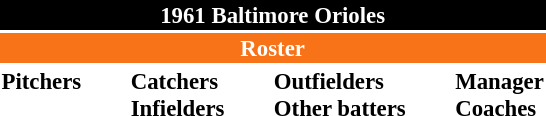<table class="toccolours" style="font-size: 95%;">
<tr>
<th colspan="10" style="background-color: black; color: white; text-align: center;">1961 Baltimore Orioles</th>
</tr>
<tr>
<td colspan="10" style="background-color: #F87217; color: white; text-align: center;"><strong>Roster</strong></td>
</tr>
<tr>
<td valign="top"><strong>Pitchers</strong><br>











</td>
<td width="25px"></td>
<td valign="top"><strong>Catchers</strong><br>




<strong>Infielders</strong>





</td>
<td width="25px"></td>
<td valign="top"><strong>Outfielders</strong><br>










<strong>Other batters</strong>
</td>
<td width="25px"></td>
<td valign="top"><strong>Manager</strong><br>

<strong>Coaches</strong>


</td>
</tr>
<tr>
</tr>
</table>
